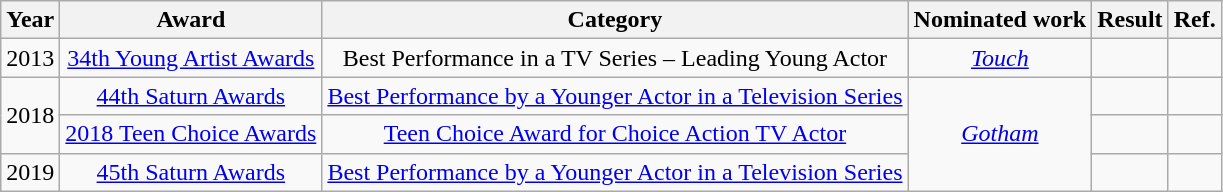<table class="wikitable" style="text-align:center;">
<tr>
<th scope="col">Year</th>
<th scope="col">Award</th>
<th scope="col">Category</th>
<th scope="col">Nominated work</th>
<th scope="col">Result</th>
<th scope="col">Ref.</th>
</tr>
<tr>
<td>2013</td>
<td><a href='#'>34th Young Artist Awards</a></td>
<td>Best Performance in a TV Series – Leading Young Actor</td>
<td><em><a href='#'>Touch</a></em></td>
<td></td>
<td></td>
</tr>
<tr>
<td rowspan=2>2018</td>
<td><a href='#'>44th Saturn Awards</a></td>
<td><a href='#'>Best Performance by a Younger Actor in a Television Series</a></td>
<td rowspan=3><em><a href='#'>Gotham</a></em></td>
<td></td>
<td></td>
</tr>
<tr>
<td><a href='#'>2018 Teen Choice Awards</a></td>
<td><a href='#'>Teen Choice Award for Choice Action TV Actor</a></td>
<td></td>
<td></td>
</tr>
<tr>
<td>2019</td>
<td><a href='#'>45th Saturn Awards</a></td>
<td><a href='#'>Best Performance by a Younger Actor in a Television Series</a></td>
<td></td>
<td></td>
</tr>
</table>
